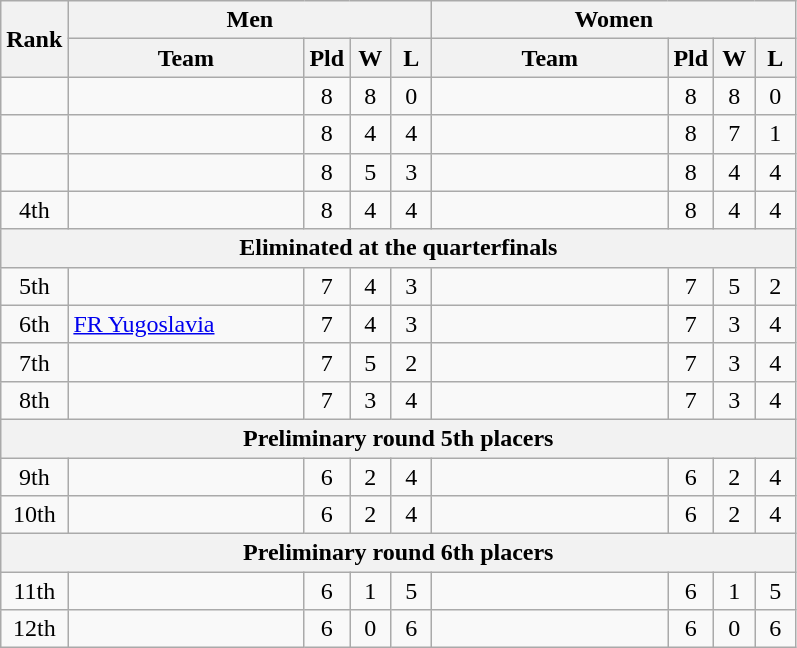<table class=wikitable>
<tr>
<th rowspan=2>Rank</th>
<th colspan=4>Men</th>
<th colspan=4>Women</th>
</tr>
<tr>
<th width=150px>Team</th>
<th width=20px>Pld</th>
<th width=20px>W</th>
<th width=20px>L</th>
<th width=150px>Team</th>
<th width=20px>Pld</th>
<th width=20px>W</th>
<th width=20px>L</th>
</tr>
<tr align=center>
<td></td>
<td align=left></td>
<td>8</td>
<td>8</td>
<td>0</td>
<td align=left></td>
<td>8</td>
<td>8</td>
<td>0</td>
</tr>
<tr align=center>
<td></td>
<td align=left></td>
<td>8</td>
<td>4</td>
<td>4</td>
<td align=left></td>
<td>8</td>
<td>7</td>
<td>1</td>
</tr>
<tr align=center>
<td></td>
<td align=left></td>
<td>8</td>
<td>5</td>
<td>3</td>
<td align=left></td>
<td>8</td>
<td>4</td>
<td>4</td>
</tr>
<tr align=center>
<td>4th</td>
<td align=left></td>
<td>8</td>
<td>4</td>
<td>4</td>
<td align=left></td>
<td>8</td>
<td>4</td>
<td>4</td>
</tr>
<tr>
<th colspan=9>Eliminated at the quarterfinals</th>
</tr>
<tr align=center>
<td>5th</td>
<td align=left></td>
<td>7</td>
<td>4</td>
<td>3</td>
<td align=left></td>
<td>7</td>
<td>5</td>
<td>2</td>
</tr>
<tr align=center>
<td>6th</td>
<td align=left> <a href='#'>FR Yugoslavia</a></td>
<td>7</td>
<td>4</td>
<td>3</td>
<td align=left></td>
<td>7</td>
<td>3</td>
<td>4</td>
</tr>
<tr align=center>
<td>7th</td>
<td align=left></td>
<td>7</td>
<td>5</td>
<td>2</td>
<td align=left></td>
<td>7</td>
<td>3</td>
<td>4</td>
</tr>
<tr align=center>
<td>8th</td>
<td align=left></td>
<td>7</td>
<td>3</td>
<td>4</td>
<td align=left></td>
<td>7</td>
<td>3</td>
<td>4</td>
</tr>
<tr>
<th colspan=9>Preliminary round 5th placers</th>
</tr>
<tr align=center>
<td>9th</td>
<td align=left></td>
<td>6</td>
<td>2</td>
<td>4</td>
<td align=left></td>
<td>6</td>
<td>2</td>
<td>4</td>
</tr>
<tr align=center>
<td>10th</td>
<td align=left></td>
<td>6</td>
<td>2</td>
<td>4</td>
<td align=left></td>
<td>6</td>
<td>2</td>
<td>4</td>
</tr>
<tr>
<th colspan=9>Preliminary round 6th placers</th>
</tr>
<tr align=center>
<td>11th</td>
<td align=left></td>
<td>6</td>
<td>1</td>
<td>5</td>
<td align=left></td>
<td>6</td>
<td>1</td>
<td>5</td>
</tr>
<tr align=center>
<td>12th</td>
<td align=left></td>
<td>6</td>
<td>0</td>
<td>6</td>
<td align=left></td>
<td>6</td>
<td>0</td>
<td>6</td>
</tr>
</table>
